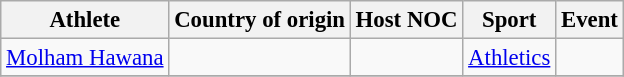<table class='sortable wikitable' style=font-size:95%>
<tr>
<th>Athlete</th>
<th>Country of origin</th>
<th>Host NOC</th>
<th>Sport</th>
<th>Event</th>
</tr>
<tr>
<td><a href='#'>Molham Hawana</a></td>
<td></td>
<td></td>
<td><a href='#'>Athletics</a></td>
<td></td>
</tr>
<tr>
</tr>
</table>
